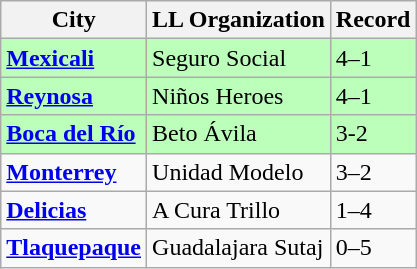<table class="wikitable">
<tr>
<th>City</th>
<th>LL Organization</th>
<th>Record</th>
</tr>
<tr style="background:#bfb;">
<td> <strong><a href='#'>Mexicali</a></strong></td>
<td>Seguro Social</td>
<td>4–1</td>
</tr>
<tr style="background:#bfb;">
<td> <strong><a href='#'>Reynosa</a></strong></td>
<td>Niños Heroes</td>
<td>4–1</td>
</tr>
<tr style="background:#bfb;">
<td> <strong><a href='#'>Boca del Río</a></strong></td>
<td>Beto Ávila</td>
<td>3-2</td>
</tr>
<tr>
<td> <strong><a href='#'>Monterrey</a></strong></td>
<td>Unidad Modelo</td>
<td>3–2</td>
</tr>
<tr>
<td> <strong><a href='#'>Delicias</a></strong></td>
<td>A Cura Trillo</td>
<td>1–4</td>
</tr>
<tr>
<td> <strong><a href='#'>Tlaquepaque</a></strong></td>
<td>Guadalajara Sutaj</td>
<td>0–5</td>
</tr>
</table>
